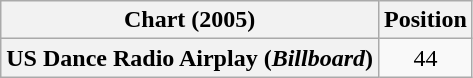<table class="wikitable plainrowheaders" style="text-align:center">
<tr>
<th>Chart (2005)</th>
<th>Position</th>
</tr>
<tr>
<th scope="row">US Dance Radio Airplay (<em>Billboard</em>)</th>
<td>44</td>
</tr>
</table>
